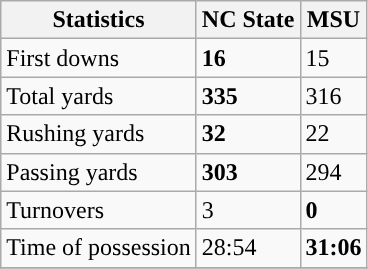<table class="wikitable" style="float: left;">
<tr>
<th>Statistics</th>
<th>NC State</th>
<th>MSU</th>
</tr>
<tr>
<td>First downs</td>
<td><strong>16</strong></td>
<td>15</td>
</tr>
<tr>
<td>Total yards</td>
<td><strong>335</strong></td>
<td>316</td>
</tr>
<tr>
<td>Rushing yards</td>
<td><strong>32</strong></td>
<td>22</td>
</tr>
<tr>
<td>Passing yards</td>
<td><strong>303</strong></td>
<td>294</td>
</tr>
<tr>
<td>Turnovers</td>
<td>3</td>
<td><strong>0</strong></td>
</tr>
<tr>
<td>Time of possession</td>
<td>28:54</td>
<td><strong>31:06</strong></td>
</tr>
<tr>
</tr>
</table>
